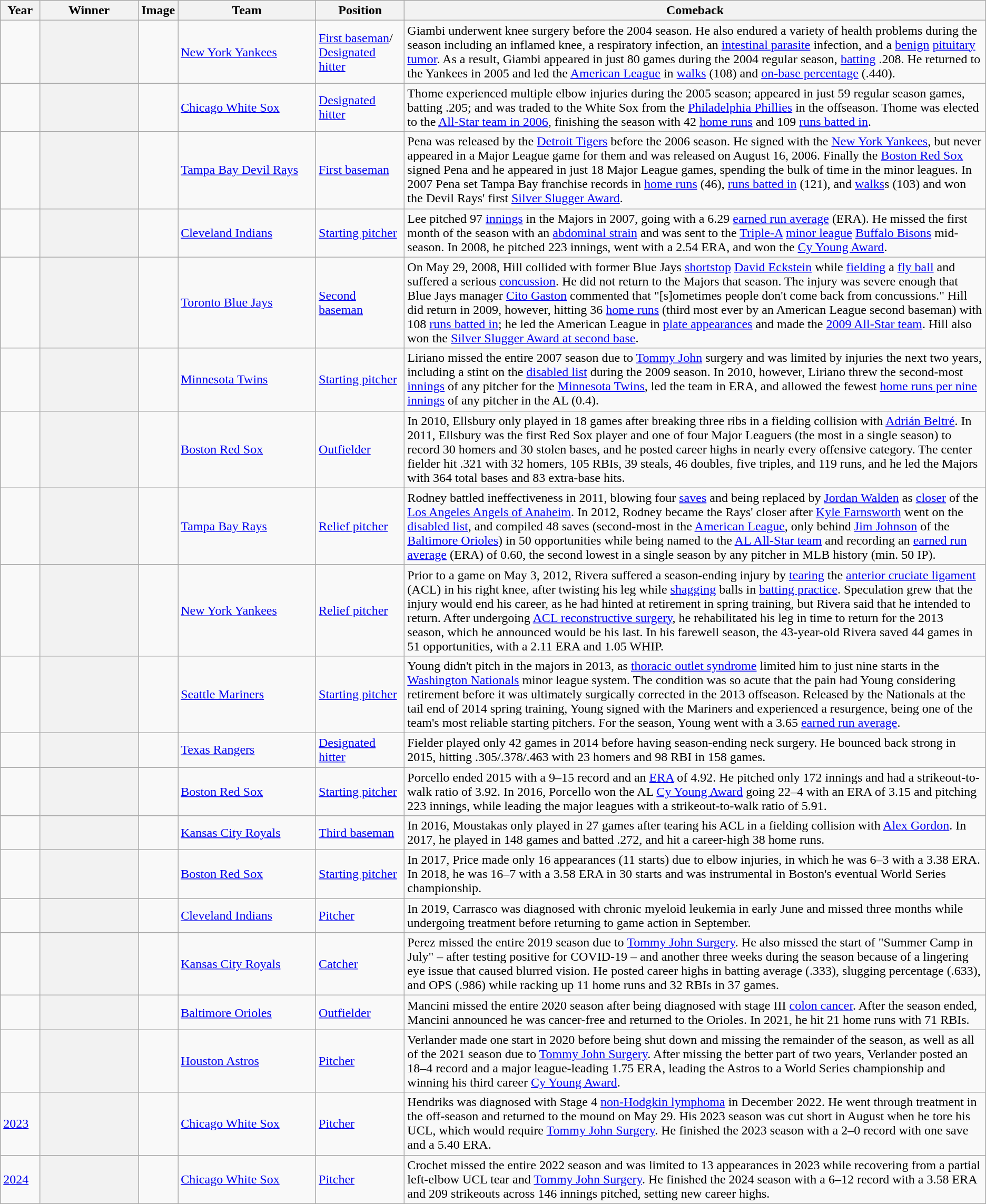<table class="wikitable sortable plainrowheaders">
<tr>
<th scope="col" width="4%">Year</th>
<th scope="col" width="10%">Winner</th>
<th scope="col" class="unsortable">Image</th>
<th scope="col" width="14%">Team</th>
<th scope="col" width="9%">Position</th>
<th scope="col" class="unsortable">Comeback</th>
</tr>
<tr>
<td></td>
<th scope="row"></th>
<td></td>
<td><a href='#'>New York Yankees</a></td>
<td><a href='#'>First baseman</a>/<br><a href='#'>Designated hitter</a></td>
<td>Giambi underwent knee surgery before the 2004 season. He also endured a variety of health problems during the season including an inflamed knee, a respiratory infection, an <a href='#'>intestinal parasite</a> infection, and a <a href='#'>benign</a> <a href='#'>pituitary tumor</a>. As a result, Giambi appeared in just 80 games during the 2004 regular season, <a href='#'>batting</a> .208. He returned to the Yankees in 2005 and led the <a href='#'>American League</a> in <a href='#'>walks</a> (108) and <a href='#'>on-base percentage</a> (.440).</td>
</tr>
<tr>
<td></td>
<th scope="row"></th>
<td></td>
<td><a href='#'>Chicago White Sox</a></td>
<td><a href='#'>Designated hitter</a></td>
<td>Thome experienced multiple elbow injuries during the 2005 season; appeared in just 59 regular season games, batting .205; and was traded to the White Sox from the <a href='#'>Philadelphia Phillies</a> in the offseason. Thome was elected to the <a href='#'>All-Star team in 2006</a>, finishing the season with 42 <a href='#'>home runs</a> and 109 <a href='#'>runs batted in</a>.</td>
</tr>
<tr>
<td></td>
<th scope="row"></th>
<td></td>
<td><a href='#'>Tampa Bay Devil Rays</a></td>
<td><a href='#'>First baseman</a></td>
<td>Pena was released by the <a href='#'>Detroit Tigers</a> before the 2006 season. He signed with the <a href='#'>New York Yankees</a>, but never appeared in a Major League game for them and was released on August 16, 2006. Finally the <a href='#'>Boston Red Sox</a> signed Pena and he appeared in just 18 Major League games, spending the bulk of time in the minor leagues. In 2007 Pena set Tampa Bay franchise records in <a href='#'>home runs</a> (46), <a href='#'>runs batted in</a> (121), and <a href='#'>walks</a>s (103) and won the Devil Rays' first <a href='#'>Silver Slugger Award</a>.</td>
</tr>
<tr>
<td></td>
<th scope="row"></th>
<td></td>
<td><a href='#'>Cleveland Indians</a></td>
<td><a href='#'>Starting pitcher</a></td>
<td>Lee pitched 97 <a href='#'>innings</a> in the Majors in 2007, going  with a 6.29 <a href='#'>earned run average</a> (ERA). He missed the first month of the season with an <a href='#'>abdominal strain</a> and was sent to the <a href='#'>Triple-A</a> <a href='#'>minor league</a> <a href='#'>Buffalo Bisons</a> mid-season. In 2008, he pitched 223 innings, went  with a 2.54 ERA, and won the <a href='#'>Cy Young Award</a>.</td>
</tr>
<tr>
<td></td>
<th scope="row"></th>
<td></td>
<td><a href='#'>Toronto Blue Jays</a></td>
<td><a href='#'>Second baseman</a></td>
<td>On May 29, 2008, Hill collided with former Blue Jays <a href='#'>shortstop</a> <a href='#'>David Eckstein</a> while <a href='#'>fielding</a> a <a href='#'>fly ball</a> and suffered a serious <a href='#'>concussion</a>. He did not return to the Majors that season. The injury was severe enough that Blue Jays manager <a href='#'>Cito Gaston</a> commented that "[s]ometimes people don't come back from concussions." Hill did return in 2009, however, hitting 36 <a href='#'>home runs</a> (third most ever by an American League second baseman) with 108 <a href='#'>runs batted in</a>; he led the American League in <a href='#'>plate appearances</a> and made the <a href='#'>2009 All-Star team</a>. Hill also won the <a href='#'>Silver Slugger Award at second base</a>.</td>
</tr>
<tr>
<td></td>
<th scope="row"></th>
<td></td>
<td><a href='#'>Minnesota Twins</a></td>
<td><a href='#'>Starting pitcher</a></td>
<td>Liriano missed the entire 2007 season due to <a href='#'>Tommy John</a> surgery and was limited by injuries the next two years, including a stint on the <a href='#'>disabled list</a> during the 2009 season. In 2010, however, Liriano threw the second-most <a href='#'>innings</a> of any pitcher for the <a href='#'>Minnesota Twins</a>, led the team in ERA, and allowed the fewest <a href='#'>home runs per nine innings</a> of any pitcher in the AL (0.4).</td>
</tr>
<tr>
<td></td>
<th scope="row"></th>
<td></td>
<td><a href='#'>Boston Red Sox</a></td>
<td><a href='#'>Outfielder</a></td>
<td>In 2010, Ellsbury only played in 18 games after breaking three ribs in a fielding collision with <a href='#'>Adrián Beltré</a>.  In 2011, Ellsbury was the first Red Sox player and one of four Major Leaguers (the most in a single season) to record 30 homers and 30 stolen bases, and he posted career highs in nearly every offensive category. The center fielder hit .321 with 32 homers, 105 RBIs, 39 steals, 46 doubles, five triples, and 119 runs, and he led the Majors with 364 total bases and 83 extra-base hits.</td>
</tr>
<tr>
<td></td>
<th scope="row"></th>
<td></td>
<td><a href='#'>Tampa Bay Rays</a></td>
<td><a href='#'>Relief pitcher</a></td>
<td>Rodney battled ineffectiveness in 2011, blowing four <a href='#'>saves</a> and being replaced by <a href='#'>Jordan Walden</a> as <a href='#'>closer</a> of the <a href='#'>Los Angeles Angels of Anaheim</a>. In 2012, Rodney became the Rays' closer after <a href='#'>Kyle Farnsworth</a> went on the <a href='#'>disabled list</a>, and compiled 48 saves (second-most in the <a href='#'>American League</a>, only behind <a href='#'>Jim Johnson</a> of the <a href='#'>Baltimore Orioles</a>) in 50 opportunities while being named to the <a href='#'>AL All-Star team</a> and recording an <a href='#'>earned run average</a> (ERA) of 0.60, the second lowest in a single season by any pitcher in MLB history (min. 50 IP).</td>
</tr>
<tr>
<td></td>
<th scope="row"></th>
<td></td>
<td><a href='#'>New York Yankees</a></td>
<td><a href='#'>Relief pitcher</a></td>
<td>Prior to a game on May 3, 2012, Rivera suffered a season-ending injury by <a href='#'>tearing</a> the <a href='#'>anterior cruciate ligament</a> (ACL) in his right knee, after twisting his leg while <a href='#'>shagging</a> balls in <a href='#'>batting practice</a>. Speculation grew that the injury would end his career, as he had hinted at retirement in spring training, but Rivera said that he intended to return. After undergoing <a href='#'>ACL reconstructive surgery</a>, he rehabilitated his leg in time to return for the 2013 season, which he announced would be his last. In his farewell season, the 43-year-old Rivera saved 44 games in 51 opportunities, with a 2.11 ERA and 1.05 WHIP.</td>
</tr>
<tr>
<td></td>
<th scope="row"></th>
<td></td>
<td><a href='#'>Seattle Mariners</a></td>
<td><a href='#'>Starting pitcher</a></td>
<td>Young didn't pitch in the majors in 2013, as <a href='#'>thoracic outlet syndrome</a> limited him to just nine starts in the <a href='#'>Washington Nationals</a> minor league system. The condition was so acute that the pain had Young considering retirement before it was ultimately surgically corrected in the 2013 offseason. Released by the Nationals at the tail end of 2014 spring training, Young signed with the Mariners and experienced a resurgence, being one of the team's most reliable starting pitchers. For the season, Young went  with a 3.65 <a href='#'>earned run average</a>.</td>
</tr>
<tr>
<td></td>
<th scope="row"></th>
<td></td>
<td><a href='#'>Texas Rangers</a></td>
<td><a href='#'>Designated hitter</a></td>
<td>Fielder played only 42 games in 2014 before having season-ending neck surgery. He bounced back strong in 2015, hitting .305/.378/.463 with 23 homers and 98 RBI in 158 games.</td>
</tr>
<tr>
<td></td>
<th scope="row"></th>
<td></td>
<td><a href='#'>Boston Red Sox</a></td>
<td><a href='#'>Starting pitcher</a></td>
<td>Porcello ended 2015 with a 9–15 record and an <a href='#'>ERA</a> of 4.92. He pitched only 172  innings and had a strikeout-to-walk ratio of 3.92. In 2016, Porcello won the AL <a href='#'>Cy Young Award</a> going 22–4 with an ERA of 3.15 and pitching 223 innings, while leading the major leagues with a strikeout-to-walk ratio of 5.91.</td>
</tr>
<tr>
<td></td>
<th scope="row"></th>
<td></td>
<td><a href='#'>Kansas City Royals</a></td>
<td><a href='#'>Third baseman</a></td>
<td>In 2016, Moustakas only played in 27 games after tearing his ACL in a fielding collision with <a href='#'>Alex Gordon</a>. In 2017, he played in 148 games and batted .272, and hit a career-high 38 home runs.</td>
</tr>
<tr>
<td></td>
<th scope="row"></th>
<td></td>
<td><a href='#'>Boston Red Sox</a></td>
<td><a href='#'>Starting pitcher</a></td>
<td>In 2017, Price made only 16 appearances (11 starts) due to elbow injuries, in which he was 6–3 with a 3.38 ERA. In 2018, he was 16–7 with a 3.58 ERA in 30 starts and was instrumental in Boston's eventual World Series championship.</td>
</tr>
<tr>
<td></td>
<th scope="row"></th>
<td></td>
<td><a href='#'>Cleveland Indians</a></td>
<td><a href='#'>Pitcher</a></td>
<td>In 2019, Carrasco was diagnosed with chronic myeloid leukemia in early June and missed three months while undergoing treatment before returning to game action in September.</td>
</tr>
<tr>
<td></td>
<th scope="row"></th>
<td></td>
<td><a href='#'>Kansas City Royals</a></td>
<td><a href='#'>Catcher</a></td>
<td>Perez missed the entire 2019 season due to <a href='#'>Tommy John Surgery</a>. He also missed the start of "Summer Camp in July" – after testing positive for COVID-19 – and another three weeks during the season because of a lingering eye issue that caused blurred vision. He posted career highs in batting average (.333), slugging percentage (.633), and OPS (.986) while racking up 11 home runs and 32 RBIs in 37 games.</td>
</tr>
<tr>
<td></td>
<th scope="row"></th>
<td></td>
<td><a href='#'>Baltimore Orioles</a></td>
<td><a href='#'>Outfielder</a></td>
<td>Mancini missed the entire 2020 season after being diagnosed with stage III <a href='#'>colon cancer</a>. After the season ended, Mancini announced he was cancer-free and returned to the Orioles. In 2021, he hit 21 home runs with 71 RBIs.</td>
</tr>
<tr>
<td></td>
<th scope="row"></th>
<td></td>
<td><a href='#'>Houston Astros</a></td>
<td><a href='#'>Pitcher</a></td>
<td>Verlander made one start in 2020 before being shut down and missing the remainder of the season, as well as all of the 2021 season due to <a href='#'>Tommy John Surgery</a>. After missing the better part of two years, Verlander posted an 18–4 record and a major league-leading 1.75 ERA, leading the Astros to a World Series championship and winning his third career <a href='#'>Cy Young Award</a>.</td>
</tr>
<tr>
<td><a href='#'>2023</a></td>
<th scope="row"></th>
<td></td>
<td><a href='#'>Chicago White Sox</a></td>
<td><a href='#'>Pitcher</a></td>
<td>Hendriks was diagnosed with Stage 4 <a href='#'>non-Hodgkin lymphoma</a> in December 2022. He went through treatment in the off-season and returned to the mound on May 29. His 2023 season was cut short in August when he tore his UCL, which would require <a href='#'>Tommy John Surgery</a>. He finished the 2023 season with a 2–0 record with one save and a 5.40 ERA.</td>
</tr>
<tr>
<td><a href='#'>2024</a></td>
<th scope="row"></th>
<td></td>
<td><a href='#'>Chicago White Sox</a></td>
<td><a href='#'>Pitcher</a></td>
<td>Crochet missed the entire 2022 season and was limited to 13 appearances in 2023 while recovering from a partial left-elbow UCL tear and <a href='#'>Tommy John Surgery</a>. He finished the 2024 season with a 6–12 record with a 3.58 ERA and 209 strikeouts across 146 innings pitched, setting new career highs.</td>
</tr>
</table>
